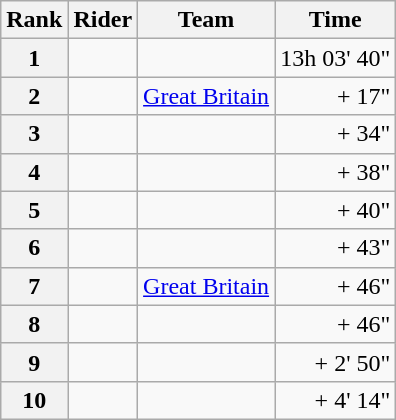<table class="wikitable" margin-bottom:0;">
<tr>
<th scope="col">Rank</th>
<th scope="col">Rider</th>
<th scope="col">Team</th>
<th scope="col">Time</th>
</tr>
<tr>
<th scope="row">1</th>
<td> </td>
<td></td>
<td align="right">13h 03' 40"</td>
</tr>
<tr>
<th scope="row">2</th>
<td></td>
<td><a href='#'>Great Britain</a></td>
<td align="right">+ 17"</td>
</tr>
<tr>
<th scope="row">3</th>
<td></td>
<td></td>
<td align="right">+ 34"</td>
</tr>
<tr>
<th scope="row">4</th>
<td></td>
<td></td>
<td align="right">+ 38"</td>
</tr>
<tr>
<th scope="row">5</th>
<td></td>
<td></td>
<td align="right">+ 40"</td>
</tr>
<tr>
<th scope="row">6</th>
<td> </td>
<td></td>
<td align="right">+ 43"</td>
</tr>
<tr>
<th scope="row">7</th>
<td> </td>
<td><a href='#'>Great Britain</a></td>
<td align="right">+ 46"</td>
</tr>
<tr>
<th scope="row">8</th>
<td></td>
<td></td>
<td align="right">+ 46"</td>
</tr>
<tr>
<th scope="row">9</th>
<td></td>
<td></td>
<td align="right">+ 2' 50"</td>
</tr>
<tr>
<th scope="row">10</th>
<td></td>
<td></td>
<td align="right">+ 4' 14"</td>
</tr>
</table>
